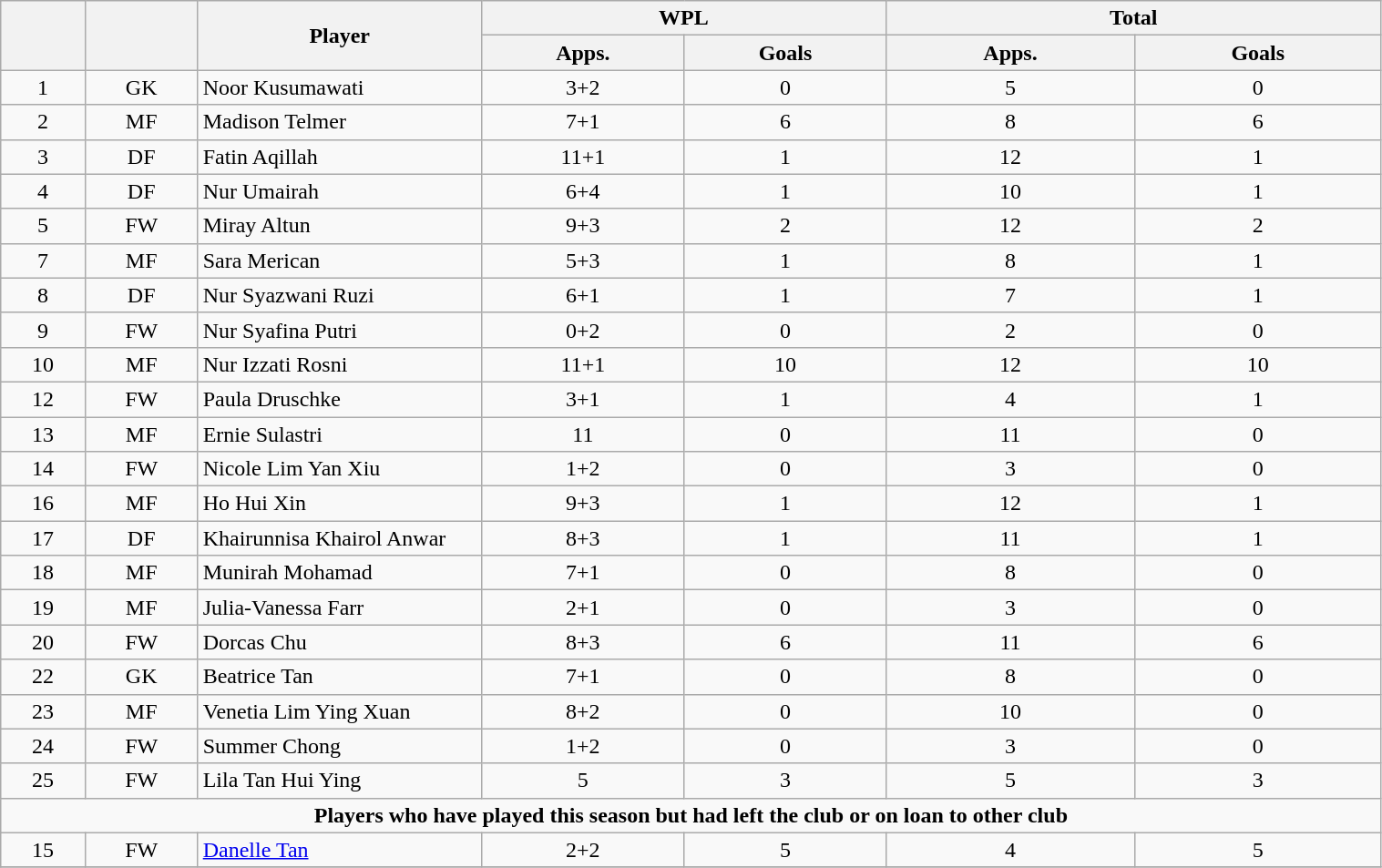<table class="wikitable" style="text-align:center; font-size:100%; width:80%;">
<tr>
<th rowspan=2></th>
<th rowspan=2></th>
<th rowspan=2 width="200">Player</th>
<th colspan=2 width="105">WPL</th>
<th colspan=2 width="130">Total</th>
</tr>
<tr>
<th>Apps.</th>
<th> Goals</th>
<th>Apps.</th>
<th> Goals</th>
</tr>
<tr>
<td>1</td>
<td>GK</td>
<td align="left"> Noor Kusumawati</td>
<td>3+2</td>
<td>0</td>
<td>5</td>
<td>0</td>
</tr>
<tr>
<td>2</td>
<td>MF</td>
<td align="left"> Madison Telmer</td>
<td>7+1</td>
<td>6</td>
<td>8</td>
<td>6</td>
</tr>
<tr>
<td>3</td>
<td>DF</td>
<td align="left"> Fatin Aqillah</td>
<td>11+1</td>
<td>1</td>
<td>12</td>
<td>1</td>
</tr>
<tr>
<td>4</td>
<td>DF</td>
<td align="left"> Nur Umairah</td>
<td>6+4</td>
<td>1</td>
<td>10</td>
<td>1</td>
</tr>
<tr>
<td>5</td>
<td>FW</td>
<td align="left"> Miray Altun</td>
<td>9+3</td>
<td>2</td>
<td>12</td>
<td>2</td>
</tr>
<tr>
<td>7</td>
<td>MF</td>
<td align="left"> Sara Merican</td>
<td>5+3</td>
<td>1</td>
<td>8</td>
<td>1</td>
</tr>
<tr>
<td>8</td>
<td>DF</td>
<td align="left"> Nur Syazwani Ruzi</td>
<td>6+1</td>
<td>1</td>
<td>7</td>
<td>1</td>
</tr>
<tr>
<td>9</td>
<td>FW</td>
<td align="left"> Nur Syafina Putri</td>
<td>0+2</td>
<td>0</td>
<td>2</td>
<td>0</td>
</tr>
<tr>
<td>10</td>
<td>MF</td>
<td align="left"> Nur Izzati Rosni</td>
<td>11+1</td>
<td>10</td>
<td>12</td>
<td>10</td>
</tr>
<tr>
<td>12</td>
<td>FW</td>
<td align="left"> Paula Druschke</td>
<td>3+1</td>
<td>1</td>
<td>4</td>
<td>1</td>
</tr>
<tr>
<td>13</td>
<td>MF</td>
<td align="left"> Ernie Sulastri</td>
<td>11</td>
<td>0</td>
<td>11</td>
<td>0</td>
</tr>
<tr>
<td>14</td>
<td>FW</td>
<td align="left"> Nicole Lim Yan Xiu</td>
<td>1+2</td>
<td>0</td>
<td>3</td>
<td>0</td>
</tr>
<tr>
<td>16</td>
<td>MF</td>
<td align="left"> Ho Hui Xin</td>
<td>9+3</td>
<td>1</td>
<td>12</td>
<td>1</td>
</tr>
<tr>
<td>17</td>
<td>DF</td>
<td align="left"> Khairunnisa Khairol Anwar</td>
<td>8+3</td>
<td>1</td>
<td>11</td>
<td>1</td>
</tr>
<tr>
<td>18</td>
<td>MF</td>
<td align="left"> Munirah Mohamad</td>
<td>7+1</td>
<td>0</td>
<td>8</td>
<td>0</td>
</tr>
<tr>
<td>19</td>
<td>MF</td>
<td align="left"> Julia-Vanessa Farr</td>
<td>2+1</td>
<td>0</td>
<td>3</td>
<td>0</td>
</tr>
<tr>
<td>20</td>
<td>FW</td>
<td align="left"> Dorcas Chu</td>
<td>8+3</td>
<td>6</td>
<td>11</td>
<td>6</td>
</tr>
<tr>
<td>22</td>
<td>GK</td>
<td align="left"> Beatrice Tan</td>
<td>7+1</td>
<td>0</td>
<td>8</td>
<td>0</td>
</tr>
<tr>
<td>23</td>
<td>MF</td>
<td align="left"> Venetia Lim Ying Xuan</td>
<td>8+2</td>
<td>0</td>
<td>10</td>
<td>0</td>
</tr>
<tr>
<td>24</td>
<td>FW</td>
<td align="left"> Summer Chong</td>
<td>1+2</td>
<td>0</td>
<td>3</td>
<td>0</td>
</tr>
<tr>
<td>25</td>
<td>FW</td>
<td align="left"> Lila Tan Hui Ying</td>
<td>5</td>
<td>3</td>
<td>5</td>
<td>3</td>
</tr>
<tr>
<td colspan="15"><strong>Players who have played this season but had left the club or on loan to other club</strong></td>
</tr>
<tr>
<td>15</td>
<td>FW</td>
<td align="left"> <a href='#'>Danelle Tan</a></td>
<td>2+2</td>
<td>5</td>
<td>4</td>
<td>5</td>
</tr>
<tr>
</tr>
</table>
